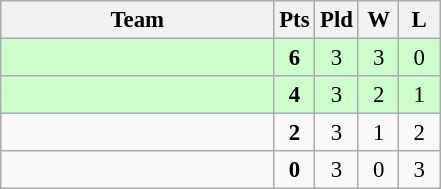<table class=wikitable style="text-align:center; font-size:95%">
<tr>
<th width=175>Team</th>
<th width=20>Pts</th>
<th width=20>Pld</th>
<th width=20>W</th>
<th width=20>L</th>
</tr>
<tr bgcolor=ccffcc>
<td style="text-align:left"></td>
<td><strong>6</strong></td>
<td>3</td>
<td>3</td>
<td>0</td>
</tr>
<tr bgcolor=ccffcc>
<td style="text-align:left"></td>
<td><strong>4</strong></td>
<td>3</td>
<td>2</td>
<td>1</td>
</tr>
<tr>
<td style="text-align:left"></td>
<td><strong>2</strong></td>
<td>3</td>
<td>1</td>
<td>2</td>
</tr>
<tr>
<td style="text-align:left"></td>
<td><strong>0</strong></td>
<td>3</td>
<td>0</td>
<td>3</td>
</tr>
</table>
